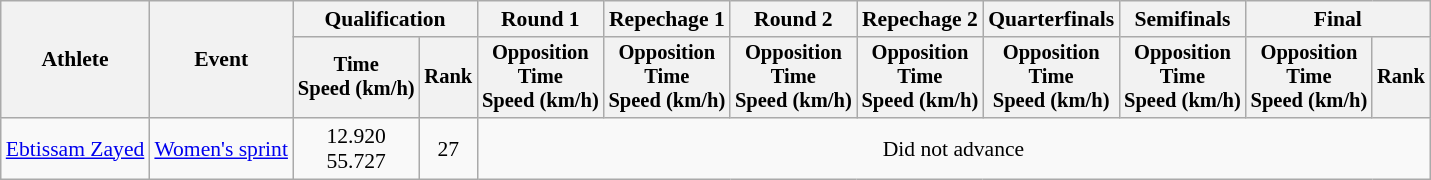<table class="wikitable" style="font-size:90%">
<tr>
<th rowspan=2>Athlete</th>
<th rowspan=2>Event</th>
<th colspan=2>Qualification</th>
<th>Round 1</th>
<th>Repechage 1</th>
<th>Round 2</th>
<th>Repechage 2</th>
<th>Quarterfinals</th>
<th>Semifinals</th>
<th colspan=2>Final</th>
</tr>
<tr style="font-size:95%">
<th>Time<br>Speed (km/h)</th>
<th>Rank</th>
<th>Opposition<br>Time<br>Speed (km/h)</th>
<th>Opposition<br>Time<br>Speed (km/h)</th>
<th>Opposition<br>Time<br>Speed (km/h)</th>
<th>Opposition<br>Time<br>Speed (km/h)</th>
<th>Opposition<br>Time<br>Speed (km/h)</th>
<th>Opposition<br>Time<br>Speed (km/h)</th>
<th>Opposition<br>Time<br>Speed (km/h)</th>
<th>Rank</th>
</tr>
<tr align=center>
<td align=left><a href='#'>Ebtissam Zayed</a></td>
<td align=left><a href='#'>Women's sprint</a></td>
<td>12.920<br>55.727</td>
<td>27</td>
<td colspan=8>Did not advance</td>
</tr>
</table>
